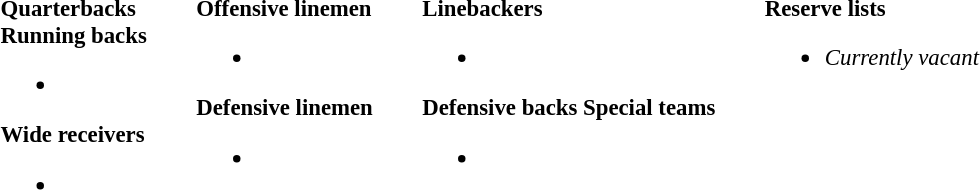<table class="toccolours" style="text-align: left;">
<tr>
<td style="font-size: 95%;vertical-align:top;"><strong>Quarterbacks</strong><br>
          
<strong>Running backs</strong><ul><li></li></ul>
<strong>Wide receivers</strong><ul><li></li></ul>         </td>
<td style="width: 25px;"></td>
<td style="font-size: 95%;vertical-align:top;"><strong>Offensive linemen</strong><br><ul><li></li></ul>    
<strong>Defensive linemen</strong><ul><li></li></ul>             </td>
<td style="width: 25px;"></td>
<td style="font-size: 95%;vertical-align:top;"><strong>Linebackers</strong><br><ul><li></li></ul>
<strong>Defensive backs</strong>

<strong>Special teams</strong><ul><li></li></ul></td>
<td style="width: 25px;"></td>
<td style="font-size: 95%;vertical-align:top;"><strong>Reserve lists</strong><br><ul><li><em>Currently vacant</em></li></ul></td>
</tr>
</table>
